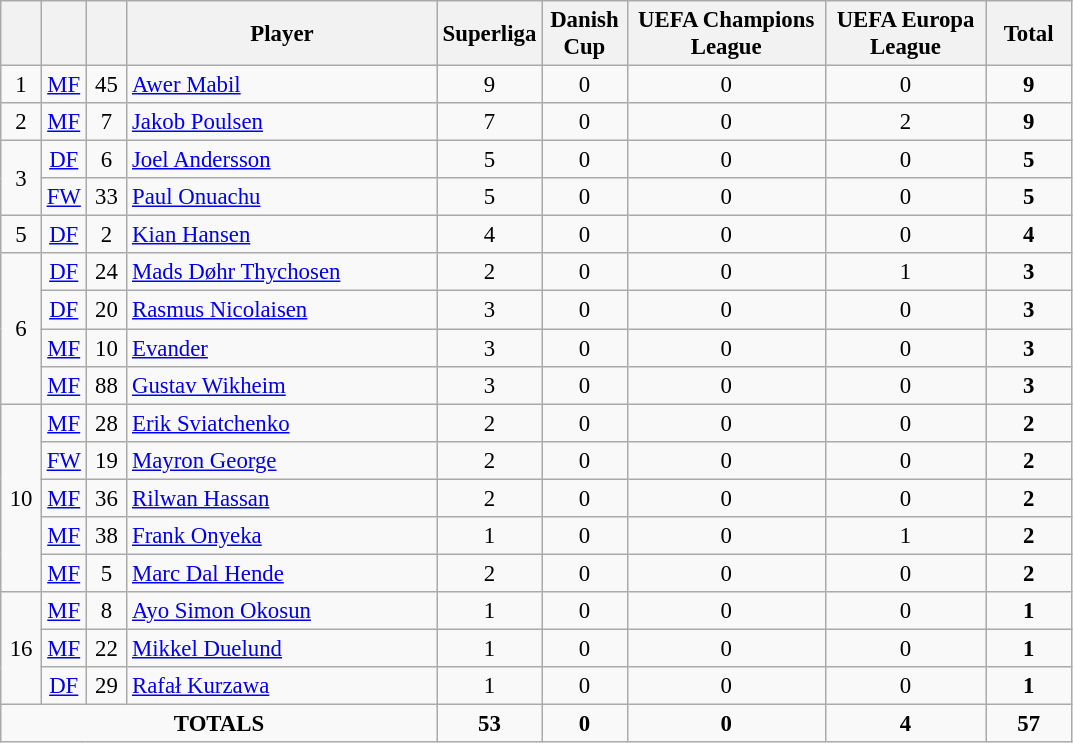<table class="wikitable sortable" style="font-size: 95%; text-align: center;">
<tr>
<th width=20></th>
<th width=20></th>
<th width=20></th>
<th width=200>Player</th>
<th width=50>Superliga</th>
<th width=50>Danish Cup</th>
<th width=125>UEFA Champions League</th>
<th width=100>UEFA Europa League</th>
<th width=50>Total</th>
</tr>
<tr>
<td>1</td>
<td><a href='#'>MF</a></td>
<td>45</td>
<td align=left> <a href='#'>Awer Mabil</a></td>
<td>9</td>
<td>0</td>
<td>0</td>
<td>0</td>
<td><strong>9</strong></td>
</tr>
<tr>
<td>2</td>
<td><a href='#'>MF</a></td>
<td>7</td>
<td align=left> <a href='#'>Jakob Poulsen</a></td>
<td>7</td>
<td>0</td>
<td>0</td>
<td>2</td>
<td><strong>9</strong></td>
</tr>
<tr>
<td rowspan=2>3</td>
<td><a href='#'>DF</a></td>
<td>6</td>
<td align=left> <a href='#'>Joel Andersson</a></td>
<td>5</td>
<td>0</td>
<td>0</td>
<td>0</td>
<td><strong>5</strong></td>
</tr>
<tr>
<td><a href='#'>FW</a></td>
<td>33</td>
<td align=left> <a href='#'>Paul Onuachu</a></td>
<td>5</td>
<td>0</td>
<td>0</td>
<td>0</td>
<td><strong>5</strong></td>
</tr>
<tr>
<td>5</td>
<td><a href='#'>DF</a></td>
<td>2</td>
<td align=left> <a href='#'>Kian Hansen</a></td>
<td>4</td>
<td>0</td>
<td>0</td>
<td>0</td>
<td><strong>4</strong></td>
</tr>
<tr>
<td rowspan=4>6</td>
<td><a href='#'>DF</a></td>
<td>24</td>
<td align=left> <a href='#'>Mads Døhr Thychosen</a></td>
<td>2</td>
<td>0</td>
<td>0</td>
<td>1</td>
<td><strong>3</strong></td>
</tr>
<tr>
<td><a href='#'>DF</a></td>
<td>20</td>
<td align=left> <a href='#'>Rasmus Nicolaisen</a></td>
<td>3</td>
<td>0</td>
<td>0</td>
<td>0</td>
<td><strong>3</strong></td>
</tr>
<tr>
<td><a href='#'>MF</a></td>
<td>10</td>
<td align=left> <a href='#'>Evander</a></td>
<td>3</td>
<td>0</td>
<td>0</td>
<td>0</td>
<td><strong>3</strong></td>
</tr>
<tr>
<td><a href='#'>MF</a></td>
<td>88</td>
<td align=left> <a href='#'>Gustav Wikheim</a></td>
<td>3</td>
<td>0</td>
<td>0</td>
<td>0</td>
<td><strong>3</strong></td>
</tr>
<tr>
<td rowspan=5>10</td>
<td><a href='#'>MF</a></td>
<td>28</td>
<td align=left> <a href='#'>Erik Sviatchenko</a></td>
<td>2</td>
<td>0</td>
<td>0</td>
<td>0</td>
<td><strong>2</strong></td>
</tr>
<tr>
<td><a href='#'>FW</a></td>
<td>19</td>
<td align=left> <a href='#'>Mayron George</a></td>
<td>2</td>
<td>0</td>
<td>0</td>
<td>0</td>
<td><strong>2</strong></td>
</tr>
<tr>
<td><a href='#'>MF</a></td>
<td>36</td>
<td align=left> <a href='#'>Rilwan Hassan</a></td>
<td>2</td>
<td>0</td>
<td>0</td>
<td>0</td>
<td><strong>2</strong></td>
</tr>
<tr>
<td><a href='#'>MF</a></td>
<td>38</td>
<td align=left> <a href='#'>Frank Onyeka</a></td>
<td>1</td>
<td>0</td>
<td>0</td>
<td>1</td>
<td><strong>2</strong></td>
</tr>
<tr>
<td><a href='#'>MF</a></td>
<td>5</td>
<td align=left> <a href='#'>Marc Dal Hende</a></td>
<td>2</td>
<td>0</td>
<td>0</td>
<td>0</td>
<td><strong>2</strong></td>
</tr>
<tr>
<td rowspan=3>16</td>
<td><a href='#'>MF</a></td>
<td>8</td>
<td align=left> <a href='#'>Ayo Simon Okosun</a></td>
<td>1</td>
<td>0</td>
<td>0</td>
<td>0</td>
<td><strong>1</strong></td>
</tr>
<tr>
<td><a href='#'>MF</a></td>
<td>22</td>
<td align=left> <a href='#'>Mikkel Duelund</a></td>
<td>1</td>
<td>0</td>
<td>0</td>
<td>0</td>
<td><strong>1</strong></td>
</tr>
<tr>
<td><a href='#'>DF</a></td>
<td>29</td>
<td align=left> <a href='#'>Rafał Kurzawa</a></td>
<td>1</td>
<td>0</td>
<td>0</td>
<td>0</td>
<td><strong>1</strong></td>
</tr>
<tr>
<td colspan="4"><strong>TOTALS</strong></td>
<td><strong>53</strong></td>
<td><strong>0</strong></td>
<td><strong>0</strong></td>
<td><strong>4</strong></td>
<td><strong>57</strong></td>
</tr>
</table>
